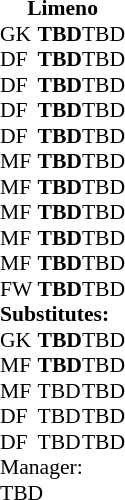<table style="font-size: 90%" cellspacing="0" cellpadding="0">
<tr>
<td colspan="5" style="padding-top: 0.6em; text-align:center"><strong>Limeno</strong></td>
</tr>
<tr>
<th width="25"></th>
<th width="25"></th>
</tr>
<tr>
<td>GK</td>
<td><strong>TBD</strong></td>
<td> TBD</td>
<td></td>
</tr>
<tr>
<td>DF</td>
<td><strong>TBD</strong></td>
<td> TBD</td>
<td> </td>
</tr>
<tr>
<td>DF</td>
<td><strong>TBD</strong></td>
<td> TBD</td>
</tr>
<tr>
<td>DF</td>
<td><strong>TBD</strong></td>
<td> TBD</td>
</tr>
<tr>
<td>DF</td>
<td><strong>TBD</strong></td>
<td> TBD</td>
</tr>
<tr>
<td>MF</td>
<td><strong>TBD</strong></td>
<td> TBD</td>
</tr>
<tr>
<td>MF</td>
<td><strong>TBD</strong></td>
<td> TBD</td>
<td></td>
</tr>
<tr>
<td>MF</td>
<td><strong>TBD</strong></td>
<td> TBD</td>
<td></td>
</tr>
<tr>
<td>MF</td>
<td><strong>TBD</strong></td>
<td> TBD</td>
<td></td>
</tr>
<tr>
<td>MF</td>
<td><strong>TBD</strong></td>
<td>TBD</td>
<td></td>
</tr>
<tr>
<td>FW</td>
<td><strong>TBD</strong></td>
<td> TBD</td>
<td></td>
</tr>
<tr>
<td colspan=5><strong>Substitutes:</strong></td>
</tr>
<tr>
<td>GK</td>
<td><strong>TBD</strong></td>
<td> TBD</td>
<td></td>
<td></td>
</tr>
<tr>
<td>MF</td>
<td><strong>TBD<em></td>
<td> TBD</td>
<td></td>
<td></td>
</tr>
<tr>
<td>MF</td>
<td></strong>TBD<strong></td>
<td> TBD</td>
<td></td>
<td> </td>
</tr>
<tr>
<td>DF</td>
<td></strong>TBD<strong></td>
<td> TBD</td>
<td></td>
</tr>
<tr>
<td>DF</td>
<td></strong>TBD<strong></td>
<td> TBD</td>
<td> </td>
</tr>
<tr>
<td colspan=5></strong>Manager:<strong></td>
</tr>
<tr>
<td colspan=5> TBD</td>
</tr>
</table>
